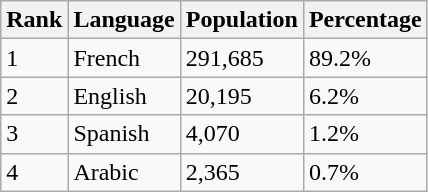<table class="wikitable">
<tr>
<th>Rank</th>
<th>Language</th>
<th>Population</th>
<th>Percentage</th>
</tr>
<tr>
<td>1</td>
<td>French</td>
<td>291,685</td>
<td>89.2%</td>
</tr>
<tr>
<td>2</td>
<td>English</td>
<td>20,195</td>
<td>6.2%</td>
</tr>
<tr>
<td>3</td>
<td>Spanish</td>
<td>4,070</td>
<td>1.2%</td>
</tr>
<tr>
<td>4</td>
<td>Arabic</td>
<td>2,365</td>
<td>0.7%</td>
</tr>
</table>
